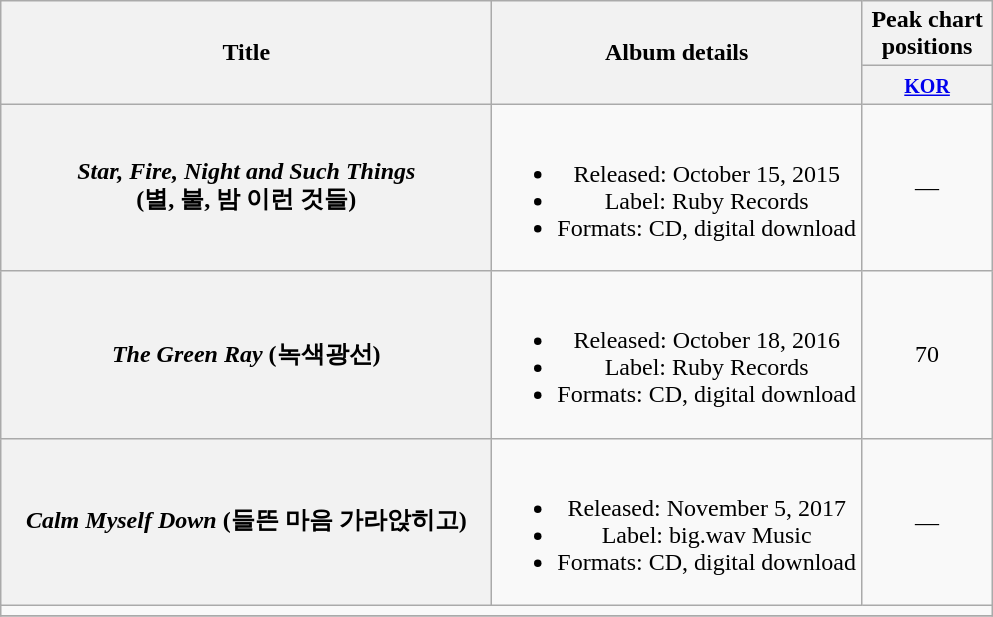<table class="wikitable plainrowheaders" style="text-align:center;">
<tr>
<th scope="col" rowspan="2" style="width:20em;">Title</th>
<th scope="col" rowspan="2">Album details</th>
<th scope="col" colspan="1" style="width:5em;">Peak chart positions</th>
</tr>
<tr>
<th><small><a href='#'>KOR</a></small><br></th>
</tr>
<tr>
<th scope="row"><em>Star, Fire, Night and Such Things</em><br>(별, 불, 밤 이런 것들)</th>
<td><br><ul><li>Released: October 15, 2015</li><li>Label: Ruby Records</li><li>Formats: CD, digital download</li></ul></td>
<td>—</td>
</tr>
<tr>
<th scope="row"><em>The Green Ray</em> (녹색광선)</th>
<td><br><ul><li>Released: October 18, 2016</li><li>Label: Ruby Records</li><li>Formats: CD, digital download</li></ul></td>
<td>70</td>
</tr>
<tr>
<th scope="row"><em>Calm Myself Down</em> (들뜬 마음 가라앉히고)</th>
<td><br><ul><li>Released: November 5, 2017</li><li>Label: big.wav Music</li><li>Formats: CD, digital download</li></ul></td>
<td>—</td>
</tr>
<tr>
<td colspan="3"></td>
</tr>
<tr>
</tr>
</table>
